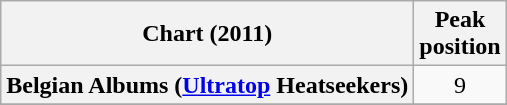<table class="wikitable sortable plainrowheaders">
<tr>
<th scope="col">Chart (2011)</th>
<th scope="col">Peak<br> position</th>
</tr>
<tr>
<th scope="row">Belgian Albums (<a href='#'>Ultratop</a> Heatseekers)</th>
<td style="text-align:center;">9</td>
</tr>
<tr>
</tr>
<tr>
</tr>
<tr>
</tr>
<tr>
</tr>
</table>
